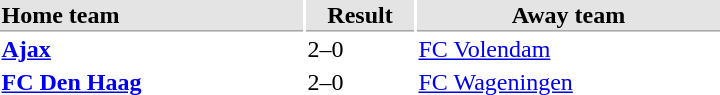<table>
<tr bgcolor="#E4E4E4">
<th style="border-bottom:1px solid #AAAAAA" width="200" align="left">Home team</th>
<th style="border-bottom:1px solid #AAAAAA" width="70" align="center">Result</th>
<th style="border-bottom:1px solid #AAAAAA" width="200">Away team</th>
</tr>
<tr>
<td><strong><a href='#'>Ajax</a></strong></td>
<td>2–0</td>
<td><a href='#'>FC Volendam</a></td>
</tr>
<tr>
<td><strong><a href='#'>FC Den Haag</a></strong></td>
<td>2–0</td>
<td><a href='#'>FC Wageningen</a></td>
</tr>
</table>
